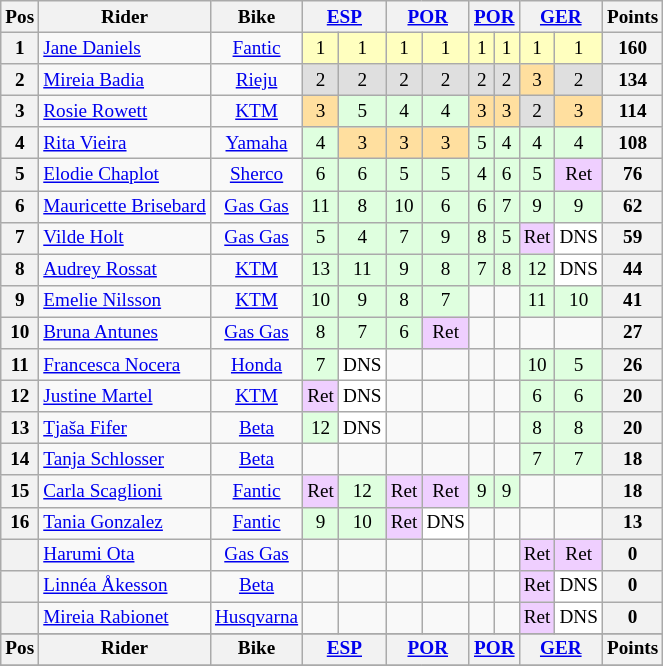<table class="wikitable" style="font-size: 80%; text-align:center">
<tr valign="top">
<th valign="middle">Pos</th>
<th valign="middle">Rider</th>
<th valign="middle">Bike</th>
<th colspan=2><a href='#'>ESP</a><br></th>
<th colspan=2><a href='#'>POR</a><br></th>
<th colspan=2><a href='#'>POR</a><br></th>
<th colspan=2><a href='#'>GER</a><br></th>
<th valign="middle">Points</th>
</tr>
<tr>
<th>1</th>
<td align=left> <a href='#'>Jane Daniels</a></td>
<td><a href='#'>Fantic</a></td>
<td style="background:#ffffbf;">1</td>
<td style="background:#ffffbf;">1</td>
<td style="background:#ffffbf;">1</td>
<td style="background:#ffffbf;">1</td>
<td style="background:#ffffbf;">1</td>
<td style="background:#ffffbf;">1</td>
<td style="background:#ffffbf;">1</td>
<td style="background:#ffffbf;">1</td>
<th>160</th>
</tr>
<tr>
<th>2</th>
<td align=left> <a href='#'>Mireia Badia</a></td>
<td><a href='#'>Rieju</a></td>
<td style="background:#dfdfdf;">2</td>
<td style="background:#dfdfdf;">2</td>
<td style="background:#dfdfdf;">2</td>
<td style="background:#dfdfdf;">2</td>
<td style="background:#dfdfdf;">2</td>
<td style="background:#dfdfdf;">2</td>
<td style="background:#ffdf9f;">3</td>
<td style="background:#dfdfdf;">2</td>
<th>134</th>
</tr>
<tr>
<th>3</th>
<td align=left> <a href='#'>Rosie Rowett</a></td>
<td><a href='#'>KTM</a></td>
<td style="background:#ffdf9f;">3</td>
<td style="background:#dfffdf;">5</td>
<td style="background:#dfffdf;">4</td>
<td style="background:#dfffdf;">4</td>
<td style="background:#ffdf9f;">3</td>
<td style="background:#ffdf9f;">3</td>
<td style="background:#dfdfdf;">2</td>
<td style="background:#ffdf9f;">3</td>
<th>114</th>
</tr>
<tr>
<th>4</th>
<td align=left> <a href='#'>Rita Vieira</a></td>
<td><a href='#'>Yamaha</a></td>
<td style="background:#dfffdf;">4</td>
<td style="background:#ffdf9f;">3</td>
<td style="background:#ffdf9f;">3</td>
<td style="background:#ffdf9f;">3</td>
<td style="background:#dfffdf;">5</td>
<td style="background:#dfffdf;">4</td>
<td style="background:#dfffdf;">4</td>
<td style="background:#dfffdf;">4</td>
<th>108</th>
</tr>
<tr>
<th>5</th>
<td align=left> <a href='#'>Elodie Chaplot</a></td>
<td><a href='#'>Sherco</a></td>
<td style="background:#dfffdf;">6</td>
<td style="background:#dfffdf;">6</td>
<td style="background:#dfffdf;">5</td>
<td style="background:#dfffdf;">5</td>
<td style="background:#dfffdf;">4</td>
<td style="background:#dfffdf;">6</td>
<td style="background:#dfffdf;">5</td>
<td style="background:#efcfff;">Ret</td>
<th>76</th>
</tr>
<tr>
<th>6</th>
<td align=left> <a href='#'>Mauricette Brisebard</a></td>
<td><a href='#'>Gas Gas</a></td>
<td style="background:#dfffdf;">11</td>
<td style="background:#dfffdf;">8</td>
<td style="background:#dfffdf;">10</td>
<td style="background:#dfffdf;">6</td>
<td style="background:#dfffdf;">6</td>
<td style="background:#dfffdf;">7</td>
<td style="background:#dfffdf;">9</td>
<td style="background:#dfffdf;">9</td>
<th>62</th>
</tr>
<tr>
<th>7</th>
<td align=left> <a href='#'>Vilde Holt</a></td>
<td><a href='#'>Gas Gas</a></td>
<td style="background:#dfffdf;">5</td>
<td style="background:#dfffdf;">4</td>
<td style="background:#dfffdf;">7</td>
<td style="background:#dfffdf;">9</td>
<td style="background:#dfffdf;">8</td>
<td style="background:#dfffdf;">5</td>
<td style="background:#efcfff;">Ret</td>
<td style="background:#ffffff;">DNS</td>
<th>59</th>
</tr>
<tr>
<th>8</th>
<td align=left> <a href='#'>Audrey Rossat</a></td>
<td><a href='#'>KTM</a></td>
<td style="background:#dfffdf;">13</td>
<td style="background:#dfffdf;">11</td>
<td style="background:#dfffdf;">9</td>
<td style="background:#dfffdf;">8</td>
<td style="background:#dfffdf;">7</td>
<td style="background:#dfffdf;">8</td>
<td style="background:#dfffdf;">12</td>
<td style="background:#ffffff;">DNS</td>
<th>44</th>
</tr>
<tr>
<th>9</th>
<td align=left> <a href='#'>Emelie Nilsson</a></td>
<td><a href='#'>KTM</a></td>
<td style="background:#dfffdf;">10</td>
<td style="background:#dfffdf;">9</td>
<td style="background:#dfffdf;">8</td>
<td style="background:#dfffdf;">7</td>
<td></td>
<td></td>
<td style="background:#dfffdf;">11</td>
<td style="background:#dfffdf;">10</td>
<th>41</th>
</tr>
<tr>
<th>10</th>
<td align=left> <a href='#'>Bruna Antunes</a></td>
<td><a href='#'>Gas Gas</a></td>
<td style="background:#dfffdf;">8</td>
<td style="background:#dfffdf;">7</td>
<td style="background:#dfffdf;">6</td>
<td style="background:#efcfff;">Ret</td>
<td></td>
<td></td>
<td></td>
<td></td>
<th>27</th>
</tr>
<tr>
<th>11</th>
<td align=left> <a href='#'>Francesca Nocera</a></td>
<td><a href='#'>Honda</a></td>
<td style="background:#dfffdf;">7</td>
<td style="background:#ffffff;">DNS</td>
<td></td>
<td></td>
<td></td>
<td></td>
<td style="background:#dfffdf;">10</td>
<td style="background:#dfffdf;">5</td>
<th>26</th>
</tr>
<tr>
<th>12</th>
<td align=left> <a href='#'>Justine Martel</a></td>
<td><a href='#'>KTM</a></td>
<td style="background:#efcfff;">Ret</td>
<td style="background:#ffffff;">DNS</td>
<td></td>
<td></td>
<td></td>
<td></td>
<td style="background:#dfffdf;">6</td>
<td style="background:#dfffdf;">6</td>
<th>20</th>
</tr>
<tr>
<th>13</th>
<td align=left> <a href='#'>Tjaša Fifer</a></td>
<td><a href='#'>Beta</a></td>
<td style="background:#dfffdf;">12</td>
<td style="background:#ffffff;">DNS</td>
<td></td>
<td></td>
<td></td>
<td></td>
<td style="background:#dfffdf;">8</td>
<td style="background:#dfffdf;">8</td>
<th>20</th>
</tr>
<tr>
<th>14</th>
<td align=left> <a href='#'>Tanja Schlosser</a></td>
<td><a href='#'>Beta</a></td>
<td></td>
<td></td>
<td></td>
<td></td>
<td></td>
<td></td>
<td style="background:#dfffdf;">7</td>
<td style="background:#dfffdf;">7</td>
<th>18</th>
</tr>
<tr>
<th>15</th>
<td align=left> <a href='#'>Carla Scaglioni</a></td>
<td><a href='#'>Fantic</a></td>
<td style="background:#efcfff;">Ret</td>
<td style="background:#dfffdf;">12</td>
<td style="background:#efcfff;">Ret</td>
<td style="background:#efcfff;">Ret</td>
<td style="background:#dfffdf;">9</td>
<td style="background:#dfffdf;">9</td>
<td></td>
<td></td>
<th>18</th>
</tr>
<tr>
<th>16</th>
<td align=left> <a href='#'>Tania Gonzalez</a></td>
<td><a href='#'>Fantic</a></td>
<td style="background:#dfffdf;">9</td>
<td style="background:#dfffdf;">10</td>
<td style="background:#efcfff;">Ret</td>
<td style="background:#ffffff;">DNS</td>
<td></td>
<td></td>
<td></td>
<td></td>
<th>13</th>
</tr>
<tr>
<th></th>
<td align=left> <a href='#'>Harumi Ota</a></td>
<td><a href='#'>Gas Gas</a></td>
<td></td>
<td></td>
<td></td>
<td></td>
<td></td>
<td></td>
<td style="background:#efcfff;">Ret</td>
<td style="background:#efcfff;">Ret</td>
<th>0</th>
</tr>
<tr>
<th></th>
<td align=left> <a href='#'>Linnéa Åkesson</a></td>
<td><a href='#'>Beta</a></td>
<td></td>
<td></td>
<td></td>
<td></td>
<td></td>
<td></td>
<td style="background:#efcfff;">Ret</td>
<td style="background:#ffffff;">DNS</td>
<th>0</th>
</tr>
<tr>
<th></th>
<td align=left> <a href='#'>Mireia Rabionet</a></td>
<td><a href='#'>Husqvarna</a></td>
<td></td>
<td></td>
<td></td>
<td></td>
<td></td>
<td></td>
<td style="background:#efcfff;">Ret</td>
<td style="background:#ffffff;">DNS</td>
<th>0</th>
</tr>
<tr>
</tr>
<tr valign="top">
<th valign="middle">Pos</th>
<th valign="middle">Rider</th>
<th valign="middle">Bike</th>
<th colspan=2><a href='#'>ESP</a><br></th>
<th colspan=2><a href='#'>POR</a><br></th>
<th colspan=2><a href='#'>POR</a><br></th>
<th colspan=2><a href='#'>GER</a><br></th>
<th valign="middle">Points</th>
</tr>
<tr>
</tr>
</table>
